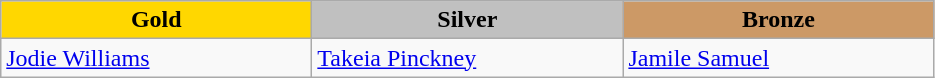<table class="wikitable" style="text-align:left">
<tr align="center">
<td width=200 bgcolor=gold><strong>Gold</strong></td>
<td width=200 bgcolor=silver><strong>Silver</strong></td>
<td width=200 bgcolor=CC9966><strong>Bronze</strong></td>
</tr>
<tr>
<td><a href='#'>Jodie Williams</a><br></td>
<td><a href='#'>Takeia Pinckney</a><br></td>
<td><a href='#'>Jamile Samuel</a><br></td>
</tr>
</table>
